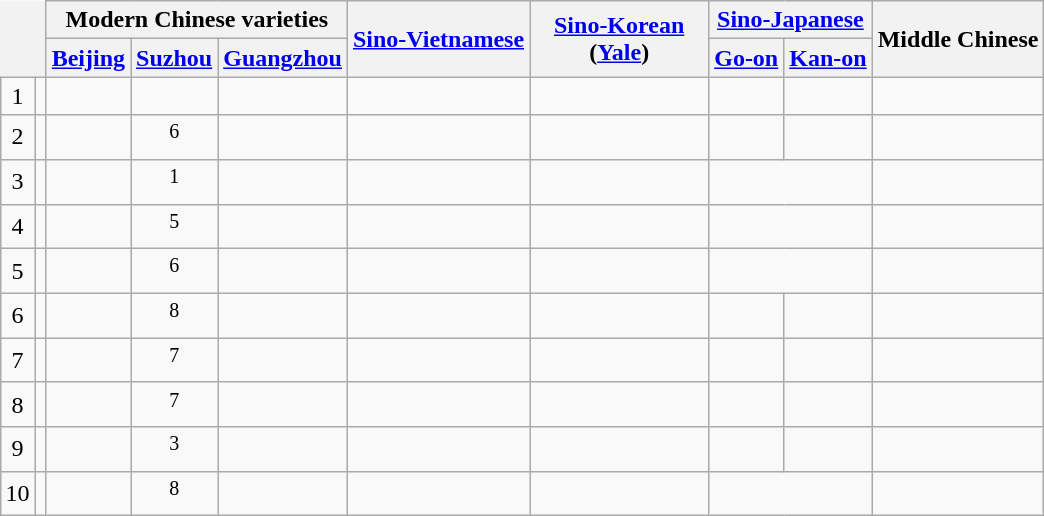<table class="wikitable" style="margin: 1em auto 1em auto; border:0; text-align: center;">
<tr>
<th rowspan="2" colspan="2" style="border:none"></th>
<th colspan="3">Modern Chinese varieties</th>
<th rowspan="2" scope="col"><a href='#'>Sino-Vietnamese</a></th>
<th rowspan="2" scope="col" style="width:7em"><a href='#'>Sino-Korean</a><wbr>(<a href='#'>Yale</a>)</th>
<th colspan="2" scope="col"><a href='#'>Sino-Japanese</a></th>
<th rowspan="2" scope="col">Middle Chinese</th>
</tr>
<tr>
<th scope="col"><a href='#'>Beijing</a></th>
<th scope="col"><a href='#'>Suzhou</a></th>
<th scope="col"><a href='#'>Guangzhou</a></th>
<th scope="col"><a href='#'>Go-on</a></th>
<th scope="col"><a href='#'>Kan-on</a></th>
</tr>
<tr>
<td scope="row">1</td>
<td></td>
<td></td>
<td></td>
<td></td>
<td></td>
<td></td>
<td></td>
<td></td>
<td></td>
</tr>
<tr>
<td scope="row">2</td>
<td></td>
<td></td>
<td><sup>6</sup></td>
<td></td>
<td></td>
<td></td>
<td></td>
<td></td>
<td></td>
</tr>
<tr>
<td scope="row">3</td>
<td></td>
<td></td>
<td><sup>1</sup></td>
<td></td>
<td></td>
<td></td>
<td colspan=2></td>
<td></td>
</tr>
<tr>
<td scope="row">4</td>
<td></td>
<td></td>
<td><sup>5</sup></td>
<td></td>
<td></td>
<td></td>
<td colspan=2></td>
<td></td>
</tr>
<tr>
<td scope="row">5</td>
<td></td>
<td></td>
<td><sup>6</sup></td>
<td></td>
<td></td>
<td></td>
<td colspan=2></td>
<td></td>
</tr>
<tr>
<td scope="row">6</td>
<td></td>
<td></td>
<td><sup>8</sup></td>
<td></td>
<td></td>
<td></td>
<td></td>
<td></td>
<td></td>
</tr>
<tr>
<td scope="row">7</td>
<td></td>
<td></td>
<td><sup>7</sup></td>
<td></td>
<td></td>
<td></td>
<td></td>
<td></td>
<td></td>
</tr>
<tr>
<td scope="row">8</td>
<td></td>
<td></td>
<td><sup>7</sup></td>
<td></td>
<td></td>
<td></td>
<td></td>
<td></td>
<td></td>
</tr>
<tr>
<td scope="row">9</td>
<td></td>
<td></td>
<td><sup>3</sup></td>
<td></td>
<td></td>
<td></td>
<td></td>
<td></td>
<td></td>
</tr>
<tr>
<td scope="row">10</td>
<td></td>
<td></td>
<td><sup>8</sup></td>
<td></td>
<td></td>
<td></td>
<td colspan="2"></td>
<td></td>
</tr>
</table>
